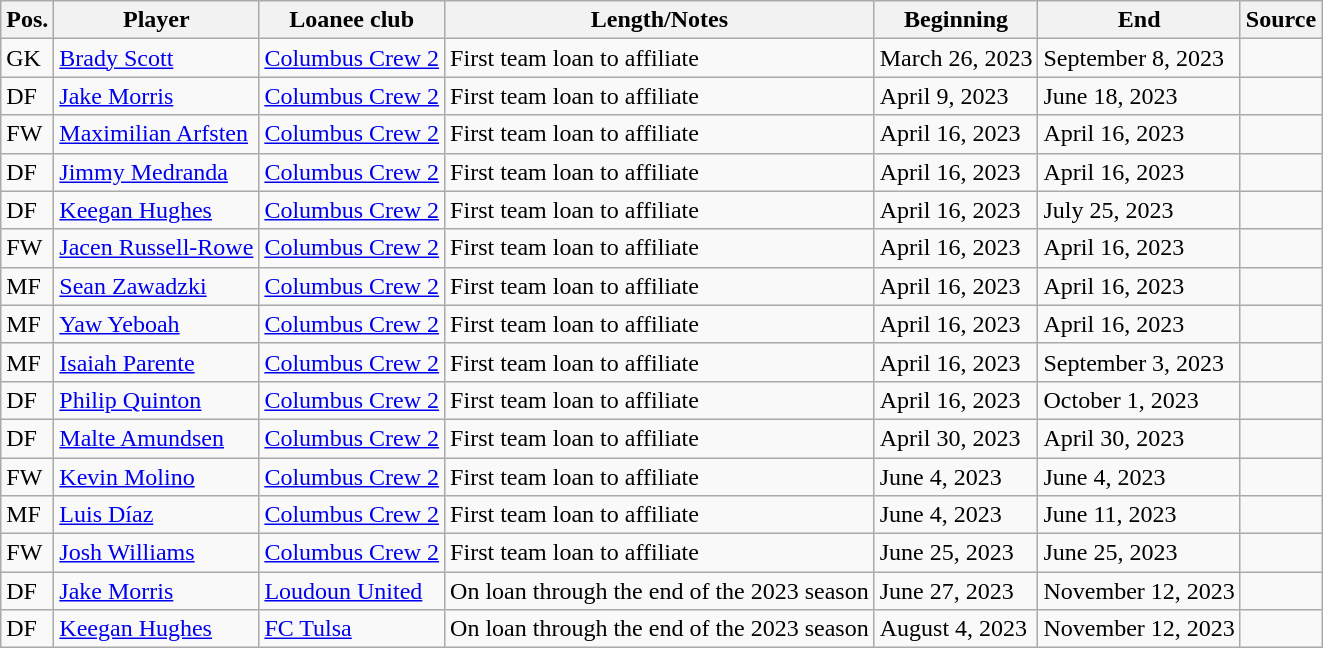<table class="wikitable sortable" style="text-align: left">
<tr>
<th><strong>Pos.</strong></th>
<th><strong>Player</strong></th>
<th><strong>Loanee club</strong></th>
<th><strong>Length/Notes</strong></th>
<th><strong>Beginning</strong></th>
<th><strong>End</strong></th>
<th><strong>Source</strong></th>
</tr>
<tr>
<td>GK</td>
<td> <a href='#'>Brady Scott</a></td>
<td> <a href='#'>Columbus Crew 2</a></td>
<td>First team loan to affiliate</td>
<td>March 26, 2023</td>
<td>September 8, 2023</td>
<td align=center></td>
</tr>
<tr>
<td>DF</td>
<td> <a href='#'>Jake Morris</a></td>
<td> <a href='#'>Columbus Crew 2</a></td>
<td>First team loan to affiliate</td>
<td>April 9, 2023</td>
<td>June 18, 2023</td>
<td align=center></td>
</tr>
<tr>
<td>FW</td>
<td> <a href='#'>Maximilian Arfsten</a></td>
<td> <a href='#'>Columbus Crew 2</a></td>
<td>First team loan to affiliate</td>
<td>April 16, 2023</td>
<td>April 16, 2023</td>
<td align=center></td>
</tr>
<tr>
<td>DF</td>
<td> <a href='#'>Jimmy Medranda</a></td>
<td> <a href='#'>Columbus Crew 2</a></td>
<td>First team loan to affiliate</td>
<td>April 16, 2023</td>
<td>April 16, 2023</td>
<td align=center></td>
</tr>
<tr>
<td>DF</td>
<td> <a href='#'>Keegan Hughes</a></td>
<td> <a href='#'>Columbus Crew 2</a></td>
<td>First team loan to affiliate</td>
<td>April 16, 2023</td>
<td>July 25, 2023</td>
<td align=center></td>
</tr>
<tr>
<td>FW</td>
<td> <a href='#'>Jacen Russell-Rowe</a></td>
<td> <a href='#'>Columbus Crew 2</a></td>
<td>First team loan to affiliate</td>
<td>April 16, 2023</td>
<td>April 16, 2023</td>
<td align=center></td>
</tr>
<tr>
<td>MF</td>
<td> <a href='#'>Sean Zawadzki</a></td>
<td> <a href='#'>Columbus Crew 2</a></td>
<td>First team loan to affiliate</td>
<td>April 16, 2023</td>
<td>April 16, 2023</td>
<td align=center></td>
</tr>
<tr>
<td>MF</td>
<td> <a href='#'>Yaw Yeboah</a></td>
<td> <a href='#'>Columbus Crew 2</a></td>
<td>First team loan to affiliate</td>
<td>April 16, 2023</td>
<td>April 16, 2023</td>
<td align=center></td>
</tr>
<tr>
<td>MF</td>
<td> <a href='#'>Isaiah Parente</a></td>
<td> <a href='#'>Columbus Crew 2</a></td>
<td>First team loan to affiliate</td>
<td>April 16, 2023</td>
<td>September 3, 2023</td>
<td align=center></td>
</tr>
<tr>
<td>DF</td>
<td> <a href='#'>Philip Quinton</a></td>
<td> <a href='#'>Columbus Crew 2</a></td>
<td>First team loan to affiliate</td>
<td>April 16, 2023</td>
<td>October 1, 2023</td>
<td align=center></td>
</tr>
<tr>
<td>DF</td>
<td> <a href='#'>Malte Amundsen</a></td>
<td> <a href='#'>Columbus Crew 2</a></td>
<td>First team loan to affiliate</td>
<td>April 30, 2023</td>
<td>April 30, 2023</td>
<td align=center></td>
</tr>
<tr>
<td>FW</td>
<td> <a href='#'>Kevin Molino</a></td>
<td> <a href='#'>Columbus Crew 2</a></td>
<td>First team loan to affiliate</td>
<td>June 4, 2023</td>
<td>June 4, 2023</td>
<td align=center></td>
</tr>
<tr>
<td>MF</td>
<td> <a href='#'>Luis Díaz</a></td>
<td> <a href='#'>Columbus Crew 2</a></td>
<td>First team loan to affiliate</td>
<td>June 4, 2023</td>
<td>June 11, 2023</td>
<td align=center></td>
</tr>
<tr>
<td>FW</td>
<td> <a href='#'>Josh Williams</a></td>
<td> <a href='#'>Columbus Crew 2</a></td>
<td>First team loan to affiliate</td>
<td>June 25, 2023</td>
<td>June 25, 2023</td>
<td align=center></td>
</tr>
<tr>
<td>DF</td>
<td> <a href='#'>Jake Morris</a></td>
<td> <a href='#'>Loudoun United</a></td>
<td>On loan through the end of the 2023 season</td>
<td>June 27, 2023</td>
<td>November 12, 2023</td>
<td align=center></td>
</tr>
<tr>
<td>DF</td>
<td> <a href='#'>Keegan Hughes</a></td>
<td> <a href='#'>FC Tulsa</a></td>
<td>On loan through the end of the 2023 season</td>
<td>August 4, 2023</td>
<td>November 12, 2023</td>
<td align=center></td>
</tr>
</table>
